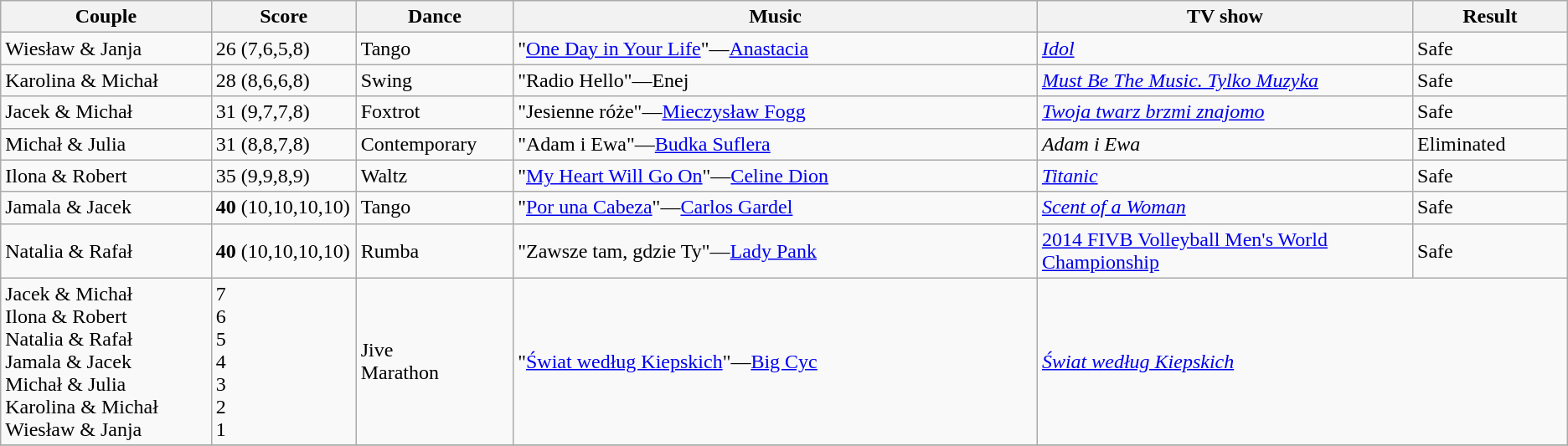<table class="wikitable">
<tr>
<th style="width:170px;">Couple</th>
<th style="width:110px;">Score</th>
<th style="width:120px;">Dance</th>
<th style="width:440px;">Music</th>
<th style="width:310px;">TV show</th>
<th style="width:120px;">Result</th>
</tr>
<tr>
<td>Wiesław & Janja</td>
<td>26 (7,6,5,8)</td>
<td>Tango</td>
<td>"<a href='#'>One Day in Your Life</a>"—<a href='#'>Anastacia</a></td>
<td><em><a href='#'>Idol</a></em></td>
<td>Safe</td>
</tr>
<tr>
<td>Karolina & Michał</td>
<td>28 (8,6,6,8)</td>
<td>Swing</td>
<td>"Radio Hello"—Enej</td>
<td><em><a href='#'>Must Be The Music. Tylko Muzyka</a></em></td>
<td>Safe</td>
</tr>
<tr>
<td>Jacek & Michał</td>
<td>31 (9,7,7,8)</td>
<td>Foxtrot</td>
<td>"Jesienne róże"—<a href='#'>Mieczysław Fogg</a></td>
<td><em><a href='#'>Twoja twarz brzmi znajomo</a></em></td>
<td>Safe</td>
</tr>
<tr>
<td>Michał & Julia</td>
<td>31 (8,8,7,8)</td>
<td>Contemporary</td>
<td>"Adam i Ewa"—<a href='#'>Budka Suflera</a></td>
<td><em>Adam i Ewa</em></td>
<td>Eliminated</td>
</tr>
<tr>
<td>Ilona & Robert</td>
<td>35 (9,9,8,9)</td>
<td>Waltz</td>
<td>"<a href='#'>My Heart Will Go On</a>"—<a href='#'>Celine Dion</a></td>
<td><em><a href='#'>Titanic</a></em></td>
<td>Safe</td>
</tr>
<tr>
<td>Jamala & Jacek</td>
<td><strong>40</strong> (10,10,10,10)</td>
<td>Tango</td>
<td>"<a href='#'>Por una Cabeza</a>"—<a href='#'>Carlos Gardel</a></td>
<td><em><a href='#'>Scent of a Woman</a></em></td>
<td>Safe</td>
</tr>
<tr>
<td>Natalia & Rafał</td>
<td><strong>40</strong> (10,10,10,10)</td>
<td>Rumba</td>
<td>"Zawsze tam, gdzie Ty"—<a href='#'>Lady Pank</a></td>
<td><a href='#'>2014 FIVB Volleyball Men's World Championship</a></td>
<td>Safe</td>
</tr>
<tr>
<td>Jacek & Michał<br>Ilona & Robert<br>Natalia & Rafał<br>Jamala & Jacek<br>Michał & Julia<br>Karolina & Michał<br>Wiesław & Janja</td>
<td>7<br>6<br>5<br>4<br>3<br>2<br>1</td>
<td>Jive<br>Marathon</td>
<td>"<a href='#'>Świat według Kiepskich</a>"—<a href='#'>Big Cyc</a></td>
<td colspan="2"><em><a href='#'>Świat według Kiepskich</a></em></td>
</tr>
<tr>
</tr>
</table>
